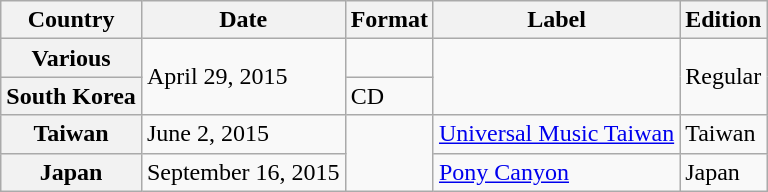<table class="wikitable">
<tr>
<th>Country</th>
<th>Date</th>
<th>Format</th>
<th>Label</th>
<th>Edition</th>
</tr>
<tr>
<th scope="row">Various</th>
<td rowspan="2">April 29, 2015</td>
<td></td>
<td rowspan="2"></td>
<td rowspan="2">Regular</td>
</tr>
<tr>
<th scope="row">South Korea</th>
<td>CD</td>
</tr>
<tr>
<th scope="row">Taiwan</th>
<td>June 2, 2015</td>
<td rowspan="2"></td>
<td><a href='#'> Universal Music Taiwan</a></td>
<td>Taiwan</td>
</tr>
<tr>
<th scope="row">Japan</th>
<td>September 16, 2015</td>
<td><a href='#'>Pony Canyon</a></td>
<td>Japan</td>
</tr>
</table>
